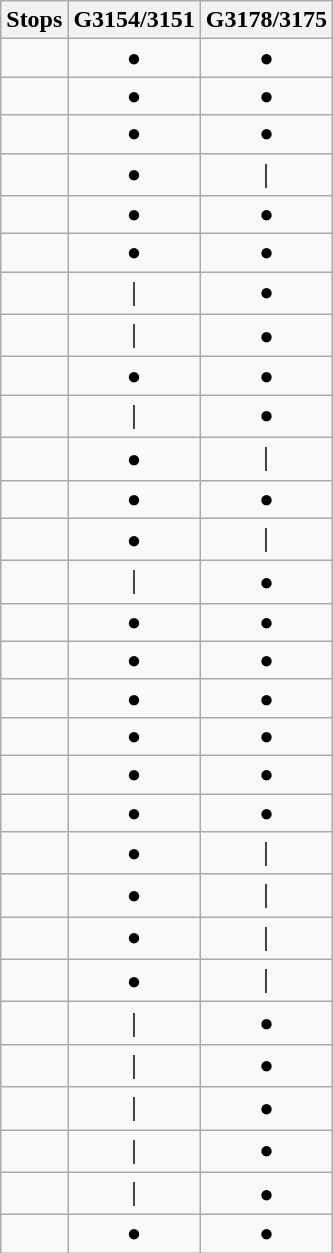<table class="wikitable" style="text-align: center">
<tr>
<th>Stops</th>
<th>G3154/3151</th>
<th>G3178/3175</th>
</tr>
<tr>
<td></td>
<td>●</td>
<td>●</td>
</tr>
<tr>
<td></td>
<td>●</td>
<td>●</td>
</tr>
<tr>
<td></td>
<td>●</td>
<td>●</td>
</tr>
<tr>
<td></td>
<td>●</td>
<td>｜</td>
</tr>
<tr>
<td></td>
<td>●</td>
<td>●</td>
</tr>
<tr>
<td></td>
<td>●</td>
<td>●</td>
</tr>
<tr>
<td></td>
<td>｜</td>
<td>●</td>
</tr>
<tr>
<td></td>
<td>｜</td>
<td>●</td>
</tr>
<tr>
<td></td>
<td>●</td>
<td>●</td>
</tr>
<tr>
<td></td>
<td>｜</td>
<td>●</td>
</tr>
<tr>
<td></td>
<td>●</td>
<td>｜</td>
</tr>
<tr>
<td></td>
<td>●</td>
<td>●</td>
</tr>
<tr>
<td></td>
<td>●</td>
<td>｜</td>
</tr>
<tr>
<td></td>
<td>｜</td>
<td>●</td>
</tr>
<tr>
<td></td>
<td>●</td>
<td>●</td>
</tr>
<tr>
<td></td>
<td>●</td>
<td>●</td>
</tr>
<tr>
<td></td>
<td>●</td>
<td>●</td>
</tr>
<tr>
<td></td>
<td>●</td>
<td>●</td>
</tr>
<tr>
<td></td>
<td>●</td>
<td>●</td>
</tr>
<tr>
<td></td>
<td>●</td>
<td>●</td>
</tr>
<tr>
<td></td>
<td>●</td>
<td>｜</td>
</tr>
<tr>
<td></td>
<td>●</td>
<td>｜</td>
</tr>
<tr>
<td></td>
<td>●</td>
<td>｜</td>
</tr>
<tr>
<td></td>
<td>●</td>
<td>｜</td>
</tr>
<tr>
<td></td>
<td>｜</td>
<td>●</td>
</tr>
<tr>
<td></td>
<td>｜</td>
<td>●</td>
</tr>
<tr>
<td></td>
<td>｜</td>
<td>●</td>
</tr>
<tr>
<td></td>
<td>｜</td>
<td>●</td>
</tr>
<tr>
<td></td>
<td>｜</td>
<td>●</td>
</tr>
<tr>
<td></td>
<td>●</td>
<td>●</td>
</tr>
</table>
